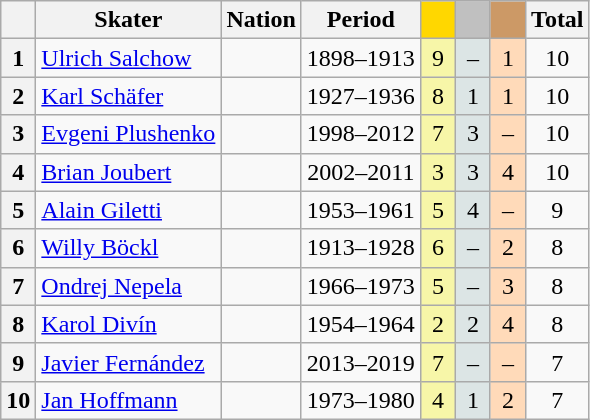<table class="wikitable unsortable" style="text-align:center">
<tr>
<th scope="col"></th>
<th scope="col">Skater</th>
<th scope="col">Nation</th>
<th scope="col">Period</th>
<th scope="col" style="width:1em; background-color:gold"></th>
<th scope="col" style="width:1em;background-color:silver"></th>
<th scope="col" style="width:1em;background-color:#CC9966"></th>
<th scope="col">Total</th>
</tr>
<tr>
<th scope="row">1</th>
<td align="left"><a href='#'>Ulrich Salchow</a></td>
<td align="left"></td>
<td>1898–1913</td>
<td bgcolor="#F7F6A8">9</td>
<td bgcolor="#DCE5E5">–</td>
<td bgcolor="#FFDAB9">1</td>
<td>10</td>
</tr>
<tr>
<th scope="row">2</th>
<td align="left"><a href='#'>Karl Schäfer</a></td>
<td align="left"></td>
<td>1927–1936</td>
<td bgcolor="#F7F6A8">8</td>
<td bgcolor="#DCE5E5">1</td>
<td bgcolor="#FFDAB9">1</td>
<td>10</td>
</tr>
<tr>
<th scope="row">3</th>
<td align="left"><a href='#'>Evgeni Plushenko</a></td>
<td align="left"></td>
<td>1998–2012</td>
<td bgcolor="#F7F6A8">7</td>
<td bgcolor="#DCE5E5">3</td>
<td bgcolor="#FFDAB9">–</td>
<td>10</td>
</tr>
<tr>
<th scope="row">4</th>
<td align="left"><a href='#'>Brian Joubert</a></td>
<td align="left"></td>
<td>2002–2011</td>
<td bgcolor="#F7F6A8">3</td>
<td bgcolor="#DCE5E5">3</td>
<td bgcolor="#FFDAB9">4</td>
<td>10</td>
</tr>
<tr>
<th scope="row">5</th>
<td align="left"><a href='#'>Alain Giletti</a></td>
<td align="left"></td>
<td>1953–1961</td>
<td bgcolor="#F7F6A8">5</td>
<td bgcolor="#DCE5E5">4</td>
<td bgcolor="#FFDAB9">–</td>
<td>9</td>
</tr>
<tr>
<th scope="row">6</th>
<td align="left"><a href='#'>Willy Böckl</a></td>
<td align="left"></td>
<td>1913–1928</td>
<td bgcolor="#F7F6A8">6</td>
<td bgcolor="#DCE5E5">–</td>
<td bgcolor="#FFDAB9">2</td>
<td>8</td>
</tr>
<tr>
<th scope="row">7</th>
<td align="left"><a href='#'>Ondrej Nepela</a></td>
<td align="left"></td>
<td>1966–1973</td>
<td bgcolor="#F7F6A8">5</td>
<td bgcolor="#DCE5E5">–</td>
<td bgcolor="#FFDAB9">3</td>
<td>8</td>
</tr>
<tr>
<th scope="row">8</th>
<td align="left"><a href='#'>Karol Divín</a></td>
<td align="left"></td>
<td>1954–1964</td>
<td bgcolor="#F7F6A8">2</td>
<td bgcolor="#DCE5E5">2</td>
<td bgcolor="#FFDAB9">4</td>
<td>8</td>
</tr>
<tr>
<th scope="row">9</th>
<td align="left"><a href='#'>Javier Fernández</a></td>
<td align="left"></td>
<td>2013–2019</td>
<td bgcolor="#F7F6A8">7</td>
<td bgcolor="#DCE5E5">–</td>
<td bgcolor="#FFDAB9">–</td>
<td>7</td>
</tr>
<tr>
<th scope="row">10</th>
<td align="left"><a href='#'>Jan Hoffmann</a></td>
<td align="left"></td>
<td>1973–1980</td>
<td bgcolor="#F7F6A8">4</td>
<td bgcolor="#DCE5E5">1</td>
<td bgcolor="#FFDAB9">2</td>
<td>7</td>
</tr>
</table>
